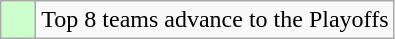<table class="wikitable">
<tr>
<td style="background: #ccffcc;">    </td>
<td>Top 8 teams advance to the Playoffs</td>
</tr>
</table>
